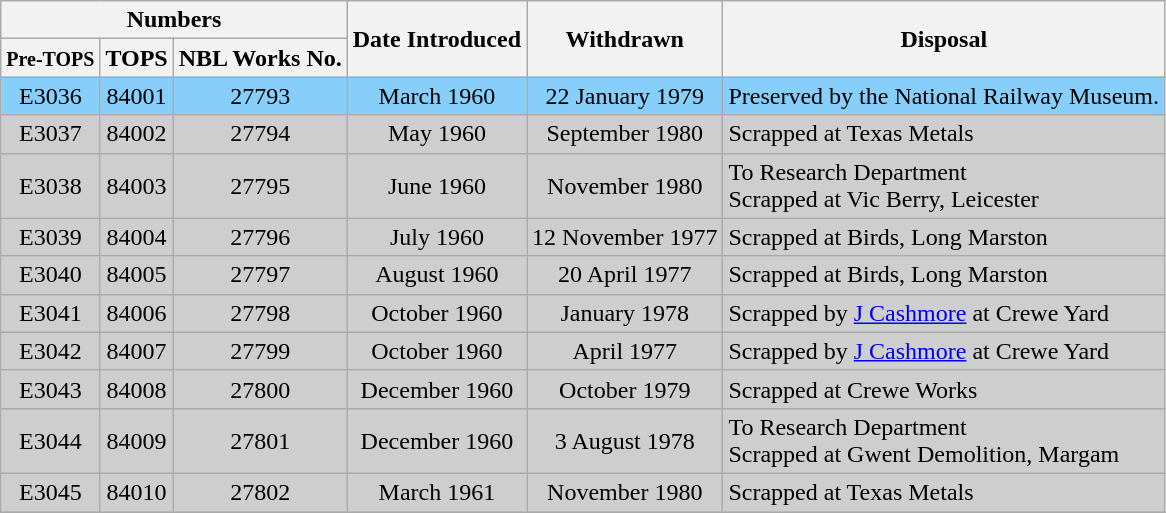<table class="wikitable">
<tr>
<th colspan=3>Numbers</th>
<th rowspan=2>Date Introduced</th>
<th rowspan=2>Withdrawn</th>
<th align=left rowspan=2>Disposal</th>
</tr>
<tr>
<th><small>Pre-TOPS</small></th>
<th>TOPS</th>
<th>NBL Works No.</th>
</tr>
<tr>
<td align=center bgcolor=87cefa>E3036</td>
<td align=center bgcolor=87cefa>84001</td>
<td align=center bgcolor=87cefa>27793</td>
<td align=center bgcolor=87cefa>March 1960</td>
<td align=center bgcolor=87cefa>22 January 1979</td>
<td bgcolor=87cefa>Preserved by the National Railway Museum.<br></td>
</tr>
<tr>
<td align=center bgcolor=cecece>E3037</td>
<td align=center bgcolor=cecece>84002</td>
<td align=center bgcolor=cecece>27794</td>
<td align=center bgcolor=cecece>May 1960</td>
<td align=center bgcolor=cecece>September 1980</td>
<td bgcolor=cecece>Scrapped at Texas Metals</td>
</tr>
<tr>
<td align=center bgcolor=cecece>E3038</td>
<td align=center bgcolor=cecece>84003</td>
<td align=center bgcolor=cecece>27795</td>
<td align=center bgcolor=cecece>June 1960</td>
<td align=center bgcolor=cecece>November 1980</td>
<td bgcolor=cecece>To Research Department<br>Scrapped at Vic Berry, Leicester</td>
</tr>
<tr>
<td align=center bgcolor=cecece>E3039</td>
<td align=center bgcolor=cecece>84004</td>
<td align=center bgcolor=cecece>27796</td>
<td align=center bgcolor=cecece>July 1960</td>
<td align=center bgcolor=cecece>12 November 1977</td>
<td bgcolor=cecece>Scrapped at Birds, Long Marston</td>
</tr>
<tr>
<td align=center bgcolor=cecece>E3040</td>
<td align=center bgcolor=cecece>84005</td>
<td align=center bgcolor=cecece>27797</td>
<td align=center bgcolor=cecece>August 1960</td>
<td align=center bgcolor=cecece>20 April 1977</td>
<td bgcolor=cecece>Scrapped at Birds, Long Marston</td>
</tr>
<tr>
<td align=center bgcolor=cecece>E3041</td>
<td align=center bgcolor=cecece>84006</td>
<td align=center bgcolor=cecece>27798</td>
<td align=center bgcolor=cecece>October 1960</td>
<td align=center bgcolor=cecece>January 1978</td>
<td bgcolor=cecece>Scrapped by <a href='#'>J Cashmore</a> at Crewe Yard</td>
</tr>
<tr>
<td align=center bgcolor=cecece>E3042</td>
<td align=center bgcolor=cecece>84007</td>
<td align=center bgcolor=cecece>27799</td>
<td align=center bgcolor=cecece>October 1960</td>
<td align=center bgcolor=cecece>April 1977</td>
<td bgcolor=cecece>Scrapped by <a href='#'>J Cashmore</a> at Crewe Yard</td>
</tr>
<tr>
<td align=center bgcolor=cecece>E3043</td>
<td align=center bgcolor=cecece>84008</td>
<td align=center bgcolor=cecece>27800</td>
<td align=center bgcolor=cecece>December 1960</td>
<td align=center bgcolor=cecece>October 1979</td>
<td bgcolor=cecece>Scrapped at Crewe Works</td>
</tr>
<tr>
<td align=center bgcolor=cecece>E3044</td>
<td align=center bgcolor=cecece>84009</td>
<td align=center bgcolor=cecece>27801</td>
<td align=center bgcolor=cecece>December 1960</td>
<td align=center bgcolor=cecece>3 August 1978</td>
<td bgcolor=cecece>To Research Department<br>Scrapped at Gwent Demolition, Margam</td>
</tr>
<tr>
<td align=center bgcolor=cecece>E3045</td>
<td align=center bgcolor=cecece>84010</td>
<td align=center bgcolor=cecece>27802</td>
<td align=center bgcolor=cecece>March 1961</td>
<td align=center bgcolor=cecece>November 1980</td>
<td bgcolor=cecece>Scrapped at Texas Metals</td>
</tr>
<tr>
</tr>
</table>
